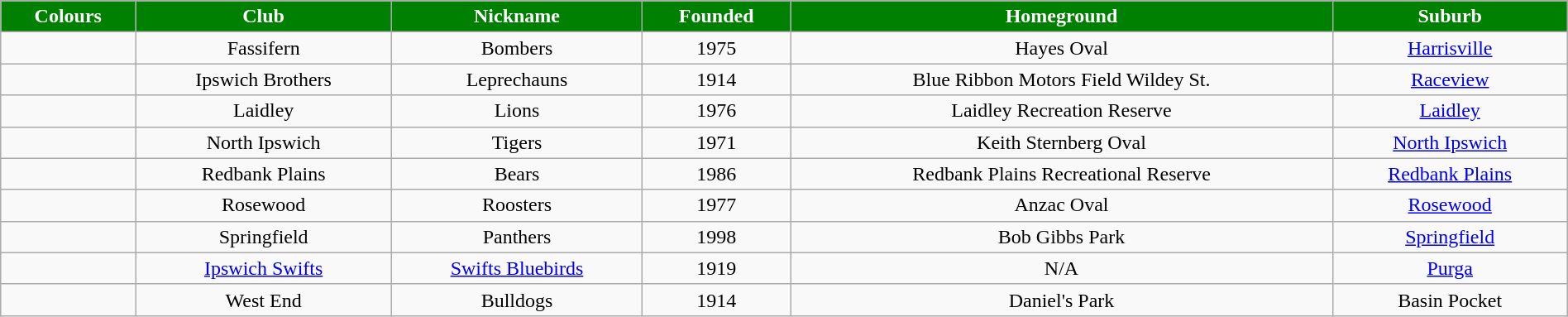<table class="wikitable" style="width:100%; text-align:center">
<tr>
<th style="background:green; color:white;">Colours</th>
<th style="background:green; color:white;">Club</th>
<th style="background:green; color:white;">Nickname</th>
<th style="background:green; color:white;">Founded</th>
<th style="background:green; color:white;">Homeground</th>
<th style="background:green; color:white;">Suburb</th>
</tr>
<tr>
<td></td>
<td>Fassifern</td>
<td>Bombers</td>
<td>1975</td>
<td>Hayes Oval</td>
<td><a href='#'>Harrisville</a></td>
</tr>
<tr>
<td></td>
<td>Ipswich Brothers</td>
<td>Leprechauns</td>
<td>1914</td>
<td>Blue Ribbon Motors Field Wildey St.</td>
<td><a href='#'>Raceview</a></td>
</tr>
<tr>
<td></td>
<td>Laidley</td>
<td>Lions</td>
<td>1976</td>
<td>Laidley Recreation Reserve</td>
<td><a href='#'>Laidley</a></td>
</tr>
<tr>
<td></td>
<td>North Ipswich</td>
<td>Tigers</td>
<td>1971</td>
<td>Keith Sternberg Oval</td>
<td><a href='#'>North Ipswich</a></td>
</tr>
<tr>
<td></td>
<td>Redbank Plains</td>
<td>Bears</td>
<td>1986</td>
<td>Redbank Plains Recreational Reserve</td>
<td><a href='#'>Redbank Plains</a></td>
</tr>
<tr>
<td></td>
<td>Rosewood</td>
<td>Roosters</td>
<td>1977</td>
<td>Anzac Oval</td>
<td><a href='#'>Rosewood</a></td>
</tr>
<tr>
<td></td>
<td>Springfield</td>
<td>Panthers</td>
<td>1998</td>
<td>Bob Gibbs Park</td>
<td><a href='#'>Springfield</a></td>
</tr>
<tr>
<td></td>
<td><a href='#'>Ipswich Swifts</a></td>
<td><a href='#'>Swifts Bluebirds</a></td>
<td>1919</td>
<td>N/A</td>
<td><a href='#'>Purga</a></td>
</tr>
<tr>
<td></td>
<td>West End</td>
<td>Bulldogs</td>
<td>1914</td>
<td>Daniel's Park</td>
<td>Basin Pocket</td>
</tr>
</table>
